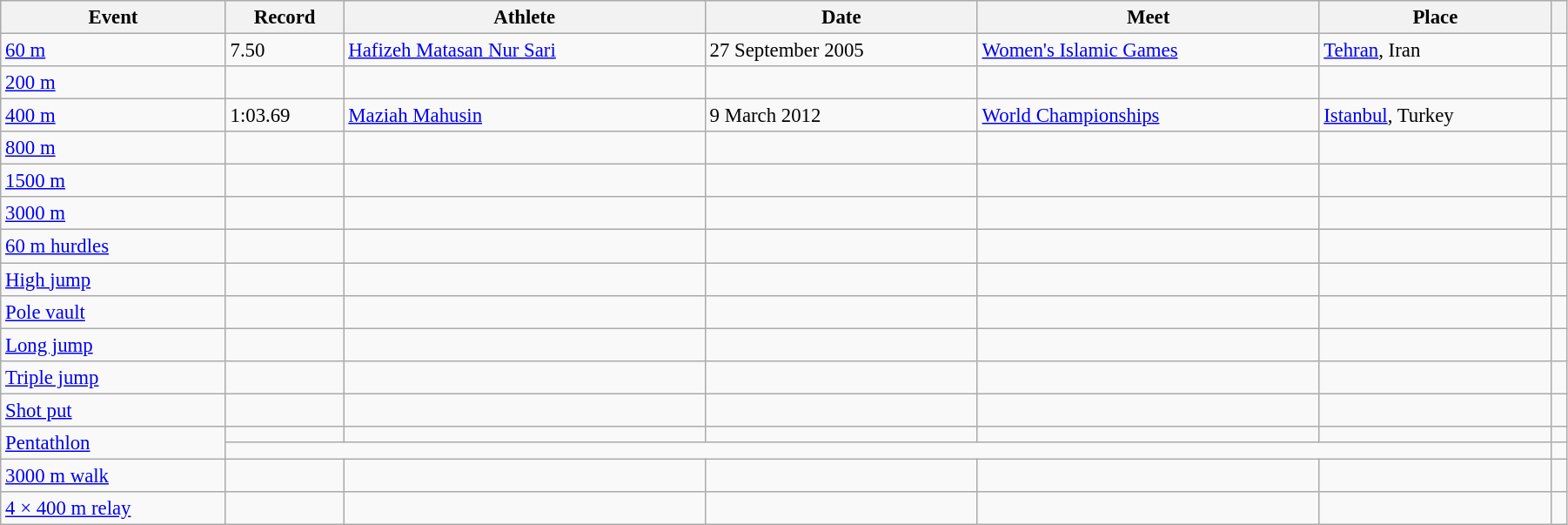<table class="wikitable" style="font-size:95%; width: 95%;">
<tr>
<th>Event</th>
<th>Record</th>
<th>Athlete</th>
<th>Date</th>
<th>Meet</th>
<th>Place</th>
<th></th>
</tr>
<tr>
<td><a href='#'>60 m</a></td>
<td>7.50</td>
<td><a href='#'>Hafizeh Matasan Nur Sari</a></td>
<td>27 September 2005</td>
<td><a href='#'>Women's Islamic Games</a></td>
<td><a href='#'>Tehran</a>, Iran</td>
<td></td>
</tr>
<tr>
<td><a href='#'>200 m</a></td>
<td></td>
<td></td>
<td></td>
<td></td>
<td></td>
<td></td>
</tr>
<tr>
<td><a href='#'>400 m</a></td>
<td>1:03.69</td>
<td><a href='#'>Maziah Mahusin</a></td>
<td>9 March 2012</td>
<td><a href='#'>World Championships</a></td>
<td><a href='#'>Istanbul</a>, Turkey</td>
<td></td>
</tr>
<tr>
<td><a href='#'>800 m</a></td>
<td></td>
<td></td>
<td></td>
<td></td>
<td></td>
<td></td>
</tr>
<tr>
<td><a href='#'>1500 m</a></td>
<td></td>
<td></td>
<td></td>
<td></td>
<td></td>
<td></td>
</tr>
<tr>
<td><a href='#'>3000 m</a></td>
<td></td>
<td></td>
<td></td>
<td></td>
<td></td>
<td></td>
</tr>
<tr>
<td><a href='#'>60 m hurdles</a></td>
<td></td>
<td></td>
<td></td>
<td></td>
<td></td>
<td></td>
</tr>
<tr>
<td><a href='#'>High jump</a></td>
<td></td>
<td></td>
<td></td>
<td></td>
<td></td>
<td></td>
</tr>
<tr>
<td><a href='#'>Pole vault</a></td>
<td></td>
<td></td>
<td></td>
<td></td>
<td></td>
<td></td>
</tr>
<tr>
<td><a href='#'>Long jump</a></td>
<td></td>
<td></td>
<td></td>
<td></td>
<td></td>
<td></td>
</tr>
<tr>
<td><a href='#'>Triple jump</a></td>
<td></td>
<td></td>
<td></td>
<td></td>
<td></td>
<td></td>
</tr>
<tr>
<td><a href='#'>Shot put</a></td>
<td></td>
<td></td>
<td></td>
<td></td>
<td></td>
<td></td>
</tr>
<tr>
<td rowspan=2><a href='#'>Pentathlon</a></td>
<td></td>
<td></td>
<td></td>
<td></td>
<td></td>
<td></td>
</tr>
<tr>
<td colspan=5></td>
<td></td>
</tr>
<tr>
<td><a href='#'>3000 m walk</a></td>
<td></td>
<td></td>
<td></td>
<td></td>
<td></td>
<td></td>
</tr>
<tr>
<td><a href='#'>4 × 400 m relay</a></td>
<td></td>
<td></td>
<td></td>
<td></td>
<td></td>
<td></td>
</tr>
</table>
